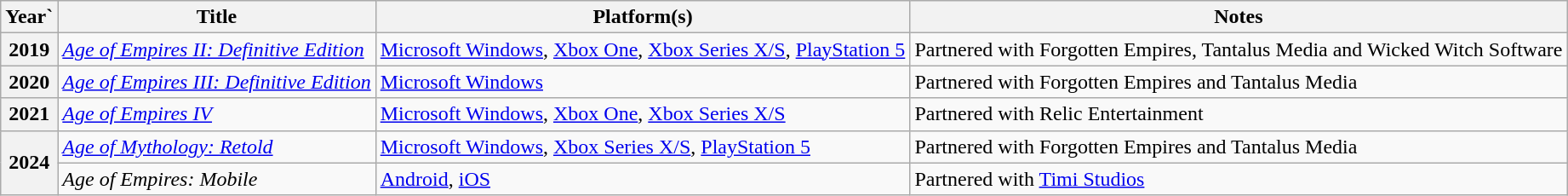<table class="wikitable sortable plainrowheaders">
<tr>
<th scope="col">Year`</th>
<th scope="col">Title</th>
<th scope="col">Platform(s)</th>
<th scope="col">Notes</th>
</tr>
<tr>
<th scope="row">2019</th>
<td><em><a href='#'>Age of Empires II: Definitive Edition</a></em></td>
<td><a href='#'>Microsoft Windows</a>, <a href='#'>Xbox One</a>, <a href='#'>Xbox Series X/S</a>, <a href='#'>PlayStation 5</a></td>
<td>Partnered with Forgotten Empires, Tantalus Media and Wicked Witch Software</td>
</tr>
<tr>
<th scope="row">2020</th>
<td><em><a href='#'>Age of Empires III: Definitive Edition</a></em></td>
<td><a href='#'>Microsoft Windows</a></td>
<td>Partnered with Forgotten Empires and Tantalus Media</td>
</tr>
<tr>
<th scope="row">2021</th>
<td><em><a href='#'>Age of Empires IV</a></em></td>
<td><a href='#'>Microsoft Windows</a>, <a href='#'>Xbox One</a>, <a href='#'>Xbox Series X/S</a></td>
<td>Partnered with Relic Entertainment</td>
</tr>
<tr>
<th rowspan="2" scope="row">2024</th>
<td><em><a href='#'>Age of Mythology: Retold</a></em></td>
<td><a href='#'>Microsoft Windows</a>, <a href='#'>Xbox Series X/S</a>, <a href='#'>PlayStation 5</a></td>
<td>Partnered with Forgotten Empires and Tantalus Media</td>
</tr>
<tr>
<td><em>Age of Empires: Mobile</em></td>
<td><a href='#'>Android</a>, <a href='#'>iOS</a></td>
<td rowspan="2">Partnered with <a href='#'>Timi Studios</a></td>
</tr>
</table>
